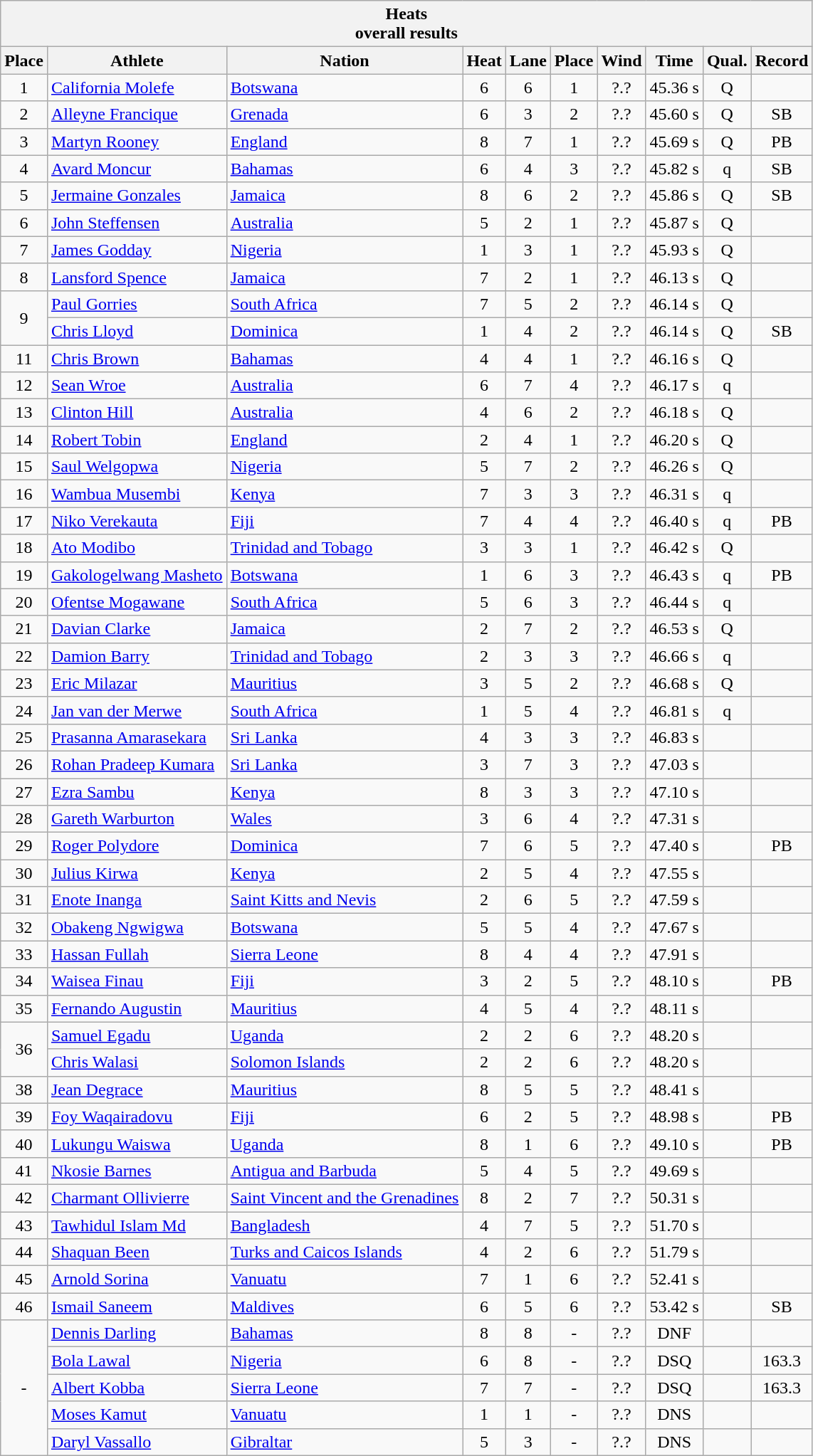<table class="wikitable">
<tr>
<th colspan=10>Heats <br> overall results</th>
</tr>
<tr>
<th>Place</th>
<th>Athlete</th>
<th>Nation</th>
<th>Heat</th>
<th>Lane</th>
<th>Place</th>
<th>Wind</th>
<th>Time</th>
<th>Qual.</th>
<th>Record</th>
</tr>
<tr>
<td align="center">1</td>
<td align="left"><a href='#'>California Molefe</a></td>
<td align="left"> <a href='#'>Botswana</a></td>
<td align="center">6</td>
<td align="center">6</td>
<td align="center">1</td>
<td align="center">?.?</td>
<td align="center">45.36 s</td>
<td align="center">Q</td>
<td align="center"></td>
</tr>
<tr>
<td align="center">2</td>
<td align="left"><a href='#'>Alleyne Francique</a></td>
<td align="left"> <a href='#'>Grenada</a></td>
<td align="center">6</td>
<td align="center">3</td>
<td align="center">2</td>
<td align="center">?.?</td>
<td align="center">45.60 s</td>
<td align="center">Q</td>
<td align="center">SB</td>
</tr>
<tr>
<td align="center">3</td>
<td align="left"><a href='#'>Martyn Rooney</a></td>
<td align="left"> <a href='#'>England</a></td>
<td align="center">8</td>
<td align="center">7</td>
<td align="center">1</td>
<td align="center">?.?</td>
<td align="center">45.69 s</td>
<td align="center">Q</td>
<td align="center">PB</td>
</tr>
<tr>
<td align="center">4</td>
<td align="left"><a href='#'>Avard Moncur</a></td>
<td align="left"> <a href='#'>Bahamas</a></td>
<td align="center">6</td>
<td align="center">4</td>
<td align="center">3</td>
<td align="center">?.?</td>
<td align="center">45.82 s</td>
<td align="center">q</td>
<td align="center">SB</td>
</tr>
<tr>
<td align="center">5</td>
<td align="left"><a href='#'>Jermaine Gonzales</a></td>
<td align="left"> <a href='#'>Jamaica</a></td>
<td align="center">8</td>
<td align="center">6</td>
<td align="center">2</td>
<td align="center">?.?</td>
<td align="center">45.86 s</td>
<td align="center">Q</td>
<td align="center">SB</td>
</tr>
<tr>
<td align="center">6</td>
<td align="left"><a href='#'>John Steffensen</a></td>
<td align="left"> <a href='#'>Australia</a></td>
<td align="center">5</td>
<td align="center">2</td>
<td align="center">1</td>
<td align="center">?.?</td>
<td align="center">45.87 s</td>
<td align="center">Q</td>
<td align="center"></td>
</tr>
<tr>
<td align="center">7</td>
<td align="left"><a href='#'>James Godday</a></td>
<td align="left"> <a href='#'>Nigeria</a></td>
<td align="center">1</td>
<td align="center">3</td>
<td align="center">1</td>
<td align="center">?.?</td>
<td align="center">45.93 s</td>
<td align="center">Q</td>
<td align="center"></td>
</tr>
<tr>
<td align="center">8</td>
<td align="left"><a href='#'>Lansford Spence</a></td>
<td align="left"> <a href='#'>Jamaica</a></td>
<td align="center">7</td>
<td align="center">2</td>
<td align="center">1</td>
<td align="center">?.?</td>
<td align="center">46.13 s</td>
<td align="center">Q</td>
<td align="center"></td>
</tr>
<tr>
<td rowspan="2" align="center">9</td>
<td align="left"><a href='#'>Paul Gorries</a></td>
<td align="left"> <a href='#'>South Africa</a></td>
<td align="center">7</td>
<td align="center">5</td>
<td align="center">2</td>
<td align="center">?.?</td>
<td align="center">46.14 s</td>
<td align="center">Q</td>
<td align="center"></td>
</tr>
<tr>
<td align="left"><a href='#'>Chris Lloyd</a></td>
<td align="left"> <a href='#'>Dominica</a></td>
<td align="center">1</td>
<td align="center">4</td>
<td align="center">2</td>
<td align="center">?.?</td>
<td align="center">46.14 s</td>
<td align="center">Q</td>
<td align="center">SB</td>
</tr>
<tr>
<td align="center">11</td>
<td align="left"><a href='#'>Chris Brown</a></td>
<td align="left"> <a href='#'>Bahamas</a></td>
<td align="center">4</td>
<td align="center">4</td>
<td align="center">1</td>
<td align="center">?.?</td>
<td align="center">46.16 s</td>
<td align="center">Q</td>
<td align="center"></td>
</tr>
<tr>
<td align="center">12</td>
<td align="left"><a href='#'>Sean Wroe</a></td>
<td align="left"> <a href='#'>Australia</a></td>
<td align="center">6</td>
<td align="center">7</td>
<td align="center">4</td>
<td align="center">?.?</td>
<td align="center">46.17 s</td>
<td align="center">q</td>
<td align="center"></td>
</tr>
<tr>
<td align="center">13</td>
<td align="left"><a href='#'>Clinton Hill</a></td>
<td align="left"> <a href='#'>Australia</a></td>
<td align="center">4</td>
<td align="center">6</td>
<td align="center">2</td>
<td align="center">?.?</td>
<td align="center">46.18 s</td>
<td align="center">Q</td>
<td align="center"></td>
</tr>
<tr>
<td align="center">14</td>
<td align="left"><a href='#'>Robert Tobin</a></td>
<td align="left"> <a href='#'>England</a></td>
<td align="center">2</td>
<td align="center">4</td>
<td align="center">1</td>
<td align="center">?.?</td>
<td align="center">46.20 s</td>
<td align="center">Q</td>
<td align="center"></td>
</tr>
<tr>
<td align="center">15</td>
<td align="left"><a href='#'>Saul Welgopwa</a></td>
<td align="left"> <a href='#'>Nigeria</a></td>
<td align="center">5</td>
<td align="center">7</td>
<td align="center">2</td>
<td align="center">?.?</td>
<td align="center">46.26 s</td>
<td align="center">Q</td>
<td align="center"></td>
</tr>
<tr>
<td align="center">16</td>
<td align="left"><a href='#'>Wambua Musembi</a></td>
<td align="left"> <a href='#'>Kenya</a></td>
<td align="center">7</td>
<td align="center">3</td>
<td align="center">3</td>
<td align="center">?.?</td>
<td align="center">46.31 s</td>
<td align="center">q</td>
<td align="center"></td>
</tr>
<tr>
<td align="center">17</td>
<td align="left"><a href='#'>Niko Verekauta</a></td>
<td align="left"> <a href='#'>Fiji</a></td>
<td align="center">7</td>
<td align="center">4</td>
<td align="center">4</td>
<td align="center">?.?</td>
<td align="center">46.40 s</td>
<td align="center">q</td>
<td align="center">PB</td>
</tr>
<tr>
<td align="center">18</td>
<td align="left"><a href='#'>Ato Modibo</a></td>
<td align="left"> <a href='#'>Trinidad and Tobago</a></td>
<td align="center">3</td>
<td align="center">3</td>
<td align="center">1</td>
<td align="center">?.?</td>
<td align="center">46.42 s</td>
<td align="center">Q</td>
<td align="center"></td>
</tr>
<tr>
<td align="center">19</td>
<td align="left"><a href='#'>Gakologelwang Masheto</a></td>
<td align="left"> <a href='#'>Botswana</a></td>
<td align="center">1</td>
<td align="center">6</td>
<td align="center">3</td>
<td align="center">?.?</td>
<td align="center">46.43 s</td>
<td align="center">q</td>
<td align="center">PB</td>
</tr>
<tr>
<td align="center">20</td>
<td align="left"><a href='#'>Ofentse Mogawane</a></td>
<td align="left"> <a href='#'>South Africa</a></td>
<td align="center">5</td>
<td align="center">6</td>
<td align="center">3</td>
<td align="center">?.?</td>
<td align="center">46.44 s</td>
<td align="center">q</td>
<td align="center"></td>
</tr>
<tr>
<td align="center">21</td>
<td align="left"><a href='#'>Davian Clarke</a></td>
<td align="left"> <a href='#'>Jamaica</a></td>
<td align="center">2</td>
<td align="center">7</td>
<td align="center">2</td>
<td align="center">?.?</td>
<td align="center">46.53 s</td>
<td align="center">Q</td>
<td align="center"></td>
</tr>
<tr>
<td align="center">22</td>
<td align="left"><a href='#'>Damion Barry</a></td>
<td align="left"> <a href='#'>Trinidad and Tobago</a></td>
<td align="center">2</td>
<td align="center">3</td>
<td align="center">3</td>
<td align="center">?.?</td>
<td align="center">46.66 s</td>
<td align="center">q</td>
<td align="center"></td>
</tr>
<tr>
<td align="center">23</td>
<td align="left"><a href='#'>Eric Milazar</a></td>
<td align="left"> <a href='#'>Mauritius</a></td>
<td align="center">3</td>
<td align="center">5</td>
<td align="center">2</td>
<td align="center">?.?</td>
<td align="center">46.68 s</td>
<td align="center">Q</td>
<td align="center"></td>
</tr>
<tr>
<td align="center">24</td>
<td align="left"><a href='#'>Jan van der Merwe</a></td>
<td align="left"> <a href='#'>South Africa</a></td>
<td align="center">1</td>
<td align="center">5</td>
<td align="center">4</td>
<td align="center">?.?</td>
<td align="center">46.81 s</td>
<td align="center">q</td>
<td align="center"></td>
</tr>
<tr>
<td align="center">25</td>
<td align="left"><a href='#'>Prasanna Amarasekara</a></td>
<td align="left"> <a href='#'>Sri Lanka</a></td>
<td align="center">4</td>
<td align="center">3</td>
<td align="center">3</td>
<td align="center">?.?</td>
<td align="center">46.83 s</td>
<td align="center"></td>
<td align="center"></td>
</tr>
<tr>
<td align="center">26</td>
<td align="left"><a href='#'>Rohan Pradeep Kumara</a></td>
<td align="left"> <a href='#'>Sri Lanka</a></td>
<td align="center">3</td>
<td align="center">7</td>
<td align="center">3</td>
<td align="center">?.?</td>
<td align="center">47.03 s</td>
<td align="center"></td>
<td align="center"></td>
</tr>
<tr>
<td align="center">27</td>
<td align="left"><a href='#'>Ezra Sambu</a></td>
<td align="left"> <a href='#'>Kenya</a></td>
<td align="center">8</td>
<td align="center">3</td>
<td align="center">3</td>
<td align="center">?.?</td>
<td align="center">47.10 s</td>
<td align="center"></td>
<td align="center"></td>
</tr>
<tr>
<td align="center">28</td>
<td align="left"><a href='#'>Gareth Warburton</a></td>
<td align="left"> <a href='#'>Wales</a></td>
<td align="center">3</td>
<td align="center">6</td>
<td align="center">4</td>
<td align="center">?.?</td>
<td align="center">47.31 s</td>
<td align="center"></td>
<td align="center"></td>
</tr>
<tr>
<td align="center">29</td>
<td align="left"><a href='#'>Roger Polydore</a></td>
<td align="left"> <a href='#'>Dominica</a></td>
<td align="center">7</td>
<td align="center">6</td>
<td align="center">5</td>
<td align="center">?.?</td>
<td align="center">47.40 s</td>
<td align="center"></td>
<td align="center">PB</td>
</tr>
<tr>
<td align="center">30</td>
<td align="left"><a href='#'>Julius Kirwa</a></td>
<td align="left"> <a href='#'>Kenya</a></td>
<td align="center">2</td>
<td align="center">5</td>
<td align="center">4</td>
<td align="center">?.?</td>
<td align="center">47.55 s</td>
<td align="center"></td>
<td align="center"></td>
</tr>
<tr>
<td align="center">31</td>
<td align="left"><a href='#'>Enote Inanga</a></td>
<td align="left"> <a href='#'>Saint Kitts and Nevis</a></td>
<td align="center">2</td>
<td align="center">6</td>
<td align="center">5</td>
<td align="center">?.?</td>
<td align="center">47.59 s</td>
<td align="center"></td>
<td align="center"></td>
</tr>
<tr>
<td align="center">32</td>
<td align="left"><a href='#'>Obakeng Ngwigwa</a></td>
<td align="left"> <a href='#'>Botswana</a></td>
<td align="center">5</td>
<td align="center">5</td>
<td align="center">4</td>
<td align="center">?.?</td>
<td align="center">47.67 s</td>
<td align="center"></td>
<td align="center"></td>
</tr>
<tr>
<td align="center">33</td>
<td align="left"><a href='#'>Hassan Fullah</a></td>
<td align="left"> <a href='#'>Sierra Leone</a></td>
<td align="center">8</td>
<td align="center">4</td>
<td align="center">4</td>
<td align="center">?.?</td>
<td align="center">47.91 s</td>
<td align="center"></td>
<td align="center"></td>
</tr>
<tr>
<td align="center">34</td>
<td align="left"><a href='#'>Waisea Finau</a></td>
<td align="left"> <a href='#'>Fiji</a></td>
<td align="center">3</td>
<td align="center">2</td>
<td align="center">5</td>
<td align="center">?.?</td>
<td align="center">48.10 s</td>
<td align="center"></td>
<td align="center">PB</td>
</tr>
<tr>
<td align="center">35</td>
<td align="left"><a href='#'>Fernando Augustin</a></td>
<td align="left"> <a href='#'>Mauritius</a></td>
<td align="center">4</td>
<td align="center">5</td>
<td align="center">4</td>
<td align="center">?.?</td>
<td align="center">48.11 s</td>
<td align="center"></td>
<td align="center"></td>
</tr>
<tr>
<td rowspan="2" align="center">36</td>
<td align="left"><a href='#'>Samuel Egadu</a></td>
<td align="left"> <a href='#'>Uganda</a></td>
<td align="center">2</td>
<td align="center">2</td>
<td align="center">6</td>
<td align="center">?.?</td>
<td align="center">48.20 s</td>
<td align="center"></td>
<td align="center"></td>
</tr>
<tr>
<td align="left"><a href='#'>Chris Walasi</a></td>
<td align="left"> <a href='#'>Solomon Islands</a></td>
<td align="center">2</td>
<td align="center">2</td>
<td align="center">6</td>
<td align="center">?.?</td>
<td align="center">48.20 s</td>
<td align="center"></td>
<td align="center"></td>
</tr>
<tr>
<td align="center">38</td>
<td align="left"><a href='#'>Jean Degrace</a></td>
<td align="left"> <a href='#'>Mauritius</a></td>
<td align="center">8</td>
<td align="center">5</td>
<td align="center">5</td>
<td align="center">?.?</td>
<td align="center">48.41 s</td>
<td align="center"></td>
<td align="center"></td>
</tr>
<tr>
<td align="center">39</td>
<td align="left"><a href='#'>Foy Waqairadovu</a></td>
<td align="left"> <a href='#'>Fiji</a></td>
<td align="center">6</td>
<td align="center">2</td>
<td align="center">5</td>
<td align="center">?.?</td>
<td align="center">48.98 s</td>
<td align="center"></td>
<td align="center">PB</td>
</tr>
<tr>
<td align="center">40</td>
<td align="left"><a href='#'>Lukungu Waiswa</a></td>
<td align="left"> <a href='#'>Uganda</a></td>
<td align="center">8</td>
<td align="center">1</td>
<td align="center">6</td>
<td align="center">?.?</td>
<td align="center">49.10 s</td>
<td align="center"></td>
<td align="center">PB</td>
</tr>
<tr>
<td align="center">41</td>
<td align="left"><a href='#'>Nkosie Barnes</a></td>
<td align="left"> <a href='#'>Antigua and Barbuda</a></td>
<td align="center">5</td>
<td align="center">4</td>
<td align="center">5</td>
<td align="center">?.?</td>
<td align="center">49.69 s</td>
<td align="center"></td>
<td align="center"></td>
</tr>
<tr>
<td align="center">42</td>
<td align="left"><a href='#'>Charmant Ollivierre</a></td>
<td align="left"> <a href='#'>Saint Vincent and the Grenadines</a></td>
<td align="center">8</td>
<td align="center">2</td>
<td align="center">7</td>
<td align="center">?.?</td>
<td align="center">50.31 s</td>
<td align="center"></td>
<td align="center"></td>
</tr>
<tr>
<td align="center">43</td>
<td align="left"><a href='#'>Tawhidul Islam Md</a></td>
<td align="left"> <a href='#'>Bangladesh</a></td>
<td align="center">4</td>
<td align="center">7</td>
<td align="center">5</td>
<td align="center">?.?</td>
<td align="center">51.70 s</td>
<td align="center"></td>
<td align="center"></td>
</tr>
<tr>
<td align="center">44</td>
<td align="left"><a href='#'>Shaquan Been</a></td>
<td align="left"> <a href='#'>Turks and Caicos Islands</a></td>
<td align="center">4</td>
<td align="center">2</td>
<td align="center">6</td>
<td align="center">?.?</td>
<td align="center">51.79 s</td>
<td align="center"></td>
<td align="center"></td>
</tr>
<tr>
<td align="center">45</td>
<td align="left"><a href='#'>Arnold Sorina</a></td>
<td align="left"> <a href='#'>Vanuatu</a></td>
<td align="center">7</td>
<td align="center">1</td>
<td align="center">6</td>
<td align="center">?.?</td>
<td align="center">52.41 s</td>
<td align="center"></td>
<td align="center"></td>
</tr>
<tr>
<td align="center">46</td>
<td align="left"><a href='#'>Ismail Saneem</a></td>
<td align="left"> <a href='#'>Maldives</a></td>
<td align="center">6</td>
<td align="center">5</td>
<td align="center">6</td>
<td align="center">?.?</td>
<td align="center">53.42 s</td>
<td align="center"></td>
<td align="center">SB</td>
</tr>
<tr>
<td rowspan="5" align="center">-</td>
<td align="left"><a href='#'>Dennis Darling</a></td>
<td align="left"> <a href='#'>Bahamas</a></td>
<td align="center">8</td>
<td align="center">8</td>
<td align="center">-</td>
<td align="center">?.?</td>
<td align="center">DNF</td>
<td align="center"></td>
<td align="center"></td>
</tr>
<tr>
<td align="left"><a href='#'>Bola Lawal</a></td>
<td align="left"> <a href='#'>Nigeria</a></td>
<td align="center">6</td>
<td align="center">8</td>
<td align="center">-</td>
<td align="center">?.?</td>
<td align="center">DSQ</td>
<td align="center"></td>
<td align="center">163.3</td>
</tr>
<tr>
<td align="left"><a href='#'>Albert Kobba</a></td>
<td align="left"> <a href='#'>Sierra Leone</a></td>
<td align="center">7</td>
<td align="center">7</td>
<td align="center">-</td>
<td align="center">?.?</td>
<td align="center">DSQ</td>
<td align="center"></td>
<td align="center">163.3</td>
</tr>
<tr>
<td align="left"><a href='#'>Moses Kamut</a></td>
<td align="left"> <a href='#'>Vanuatu</a></td>
<td align="center">1</td>
<td align="center">1</td>
<td align="center">-</td>
<td align="center">?.?</td>
<td align="center">DNS</td>
<td align="center"></td>
<td align="center"></td>
</tr>
<tr>
<td align="left"><a href='#'>Daryl Vassallo</a></td>
<td align="left"> <a href='#'>Gibraltar</a></td>
<td align="center">5</td>
<td align="center">3</td>
<td align="center">-</td>
<td align="center">?.?</td>
<td align="center">DNS</td>
<td align="center"></td>
<td align="center"></td>
</tr>
</table>
